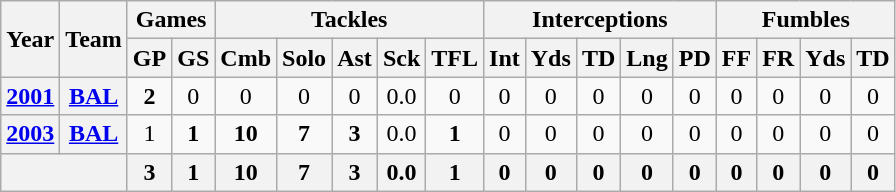<table class="wikitable" style="text-align:center">
<tr>
<th rowspan="2">Year</th>
<th rowspan="2">Team</th>
<th colspan="2">Games</th>
<th colspan="5">Tackles</th>
<th colspan="5">Interceptions</th>
<th colspan="4">Fumbles</th>
</tr>
<tr>
<th>GP</th>
<th>GS</th>
<th>Cmb</th>
<th>Solo</th>
<th>Ast</th>
<th>Sck</th>
<th>TFL</th>
<th>Int</th>
<th>Yds</th>
<th>TD</th>
<th>Lng</th>
<th>PD</th>
<th>FF</th>
<th>FR</th>
<th>Yds</th>
<th>TD</th>
</tr>
<tr>
<th><a href='#'>2001</a></th>
<th><a href='#'>BAL</a></th>
<td><strong>2</strong></td>
<td>0</td>
<td>0</td>
<td>0</td>
<td>0</td>
<td>0.0</td>
<td>0</td>
<td>0</td>
<td>0</td>
<td>0</td>
<td>0</td>
<td>0</td>
<td>0</td>
<td>0</td>
<td>0</td>
<td>0</td>
</tr>
<tr>
<th><a href='#'>2003</a></th>
<th><a href='#'>BAL</a></th>
<td>1</td>
<td><strong>1</strong></td>
<td><strong>10</strong></td>
<td><strong>7</strong></td>
<td><strong>3</strong></td>
<td>0.0</td>
<td><strong>1</strong></td>
<td>0</td>
<td>0</td>
<td>0</td>
<td>0</td>
<td>0</td>
<td>0</td>
<td>0</td>
<td>0</td>
<td>0</td>
</tr>
<tr>
<th colspan="2"></th>
<th>3</th>
<th>1</th>
<th>10</th>
<th>7</th>
<th>3</th>
<th>0.0</th>
<th>1</th>
<th>0</th>
<th>0</th>
<th>0</th>
<th>0</th>
<th>0</th>
<th>0</th>
<th>0</th>
<th>0</th>
<th>0</th>
</tr>
</table>
